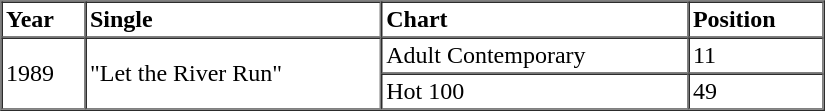<table border=1 cellspacing=0 cellpadding=2 width="550px">
<tr>
<th align="left">Year</th>
<th align="left">Single</th>
<th align="left">Chart</th>
<th align="left">Position</th>
</tr>
<tr>
<td align="left" rowspan="2">1989</td>
<td align="left" rowspan="2">"Let the River Run"</td>
<td align="left">Adult Contemporary</td>
<td align="left">11</td>
</tr>
<tr>
<td align="left">Hot 100</td>
<td align="left">49</td>
</tr>
<tr>
</tr>
</table>
